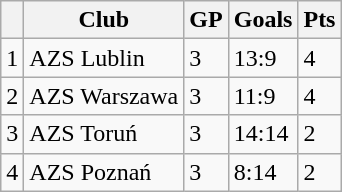<table class="wikitable">
<tr>
<th></th>
<th>Club</th>
<th>GP</th>
<th>Goals</th>
<th>Pts</th>
</tr>
<tr>
<td>1</td>
<td>AZS Lublin</td>
<td>3</td>
<td>13:9</td>
<td>4</td>
</tr>
<tr>
<td>2</td>
<td>AZS Warszawa</td>
<td>3</td>
<td>11:9</td>
<td>4</td>
</tr>
<tr>
<td>3</td>
<td>AZS Toruń</td>
<td>3</td>
<td>14:14</td>
<td>2</td>
</tr>
<tr>
<td>4</td>
<td>AZS Poznań</td>
<td>3</td>
<td>8:14</td>
<td>2</td>
</tr>
</table>
